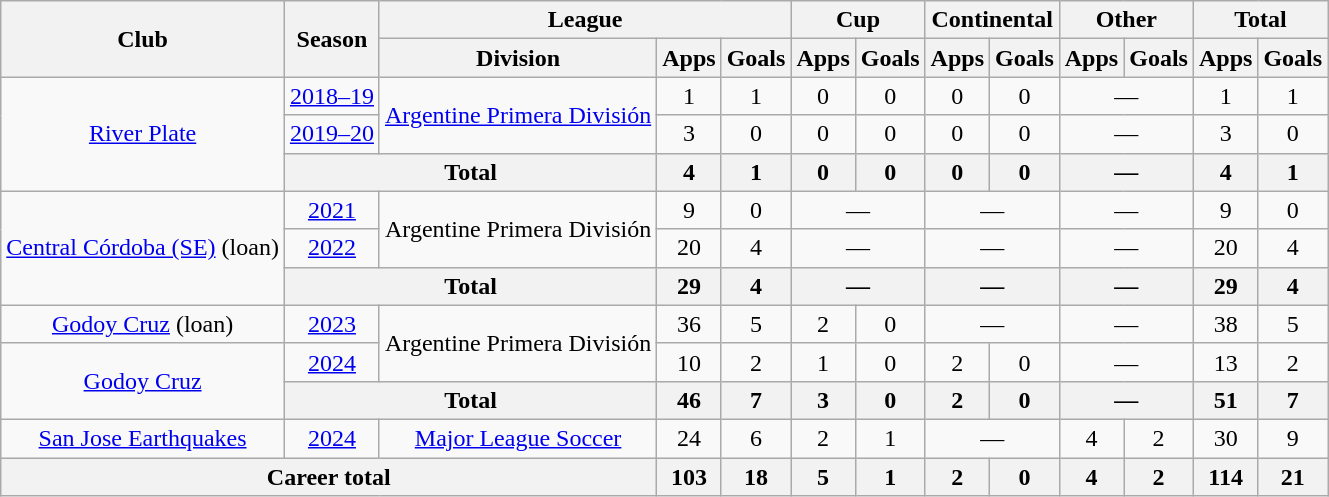<table class="wikitable" style="text-align:center">
<tr>
<th rowspan="2">Club</th>
<th rowspan="2">Season</th>
<th colspan="3">League</th>
<th colspan="2">Cup</th>
<th colspan="2">Continental</th>
<th colspan="2">Other</th>
<th colspan="2">Total</th>
</tr>
<tr>
<th>Division</th>
<th>Apps</th>
<th>Goals</th>
<th>Apps</th>
<th>Goals</th>
<th>Apps</th>
<th>Goals</th>
<th>Apps</th>
<th>Goals</th>
<th>Apps</th>
<th>Goals</th>
</tr>
<tr>
<td rowspan="3"><a href='#'>River Plate</a></td>
<td><a href='#'>2018–19</a></td>
<td rowspan="2"><a href='#'>Argentine Primera División</a></td>
<td>1</td>
<td>1</td>
<td>0</td>
<td>0</td>
<td>0</td>
<td>0</td>
<td colspan="2">—</td>
<td>1</td>
<td>1</td>
</tr>
<tr>
<td><a href='#'>2019–20</a></td>
<td>3</td>
<td>0</td>
<td>0</td>
<td>0</td>
<td>0</td>
<td>0</td>
<td colspan="2">—</td>
<td>3</td>
<td>0</td>
</tr>
<tr>
<th colspan="2">Total</th>
<th>4</th>
<th>1</th>
<th>0</th>
<th>0</th>
<th>0</th>
<th>0</th>
<th colspan="2">—</th>
<th>4</th>
<th>1</th>
</tr>
<tr>
<td rowspan="3"><a href='#'>Central Córdoba (SE)</a> (loan)</td>
<td><a href='#'>2021</a></td>
<td rowspan="2">Argentine Primera División</td>
<td>9</td>
<td>0</td>
<td colspan="2">—</td>
<td colspan="2">—</td>
<td colspan="2">—</td>
<td>9</td>
<td>0</td>
</tr>
<tr>
<td><a href='#'>2022</a></td>
<td>20</td>
<td>4</td>
<td colspan="2">—</td>
<td colspan="2">—</td>
<td colspan="2">—</td>
<td>20</td>
<td>4</td>
</tr>
<tr>
<th colspan="2">Total</th>
<th>29</th>
<th>4</th>
<th colspan="2">—</th>
<th colspan="2">—</th>
<th colspan="2">—</th>
<th>29</th>
<th>4</th>
</tr>
<tr>
<td><a href='#'>Godoy Cruz</a> (loan)</td>
<td><a href='#'>2023</a></td>
<td rowspan="2">Argentine Primera División</td>
<td>36</td>
<td>5</td>
<td>2</td>
<td>0</td>
<td colspan="2">—</td>
<td colspan="2">—</td>
<td>38</td>
<td>5</td>
</tr>
<tr>
<td rowspan="2"><a href='#'>Godoy Cruz</a></td>
<td><a href='#'>2024</a></td>
<td>10</td>
<td>2</td>
<td>1</td>
<td>0</td>
<td>2</td>
<td>0</td>
<td colspan="2">—</td>
<td>13</td>
<td>2</td>
</tr>
<tr>
<th colspan="2">Total</th>
<th>46</th>
<th>7</th>
<th>3</th>
<th>0</th>
<th>2</th>
<th>0</th>
<th colspan="2">—</th>
<th>51</th>
<th>7</th>
</tr>
<tr>
<td><a href='#'>San Jose Earthquakes</a></td>
<td><a href='#'>2024</a></td>
<td><a href='#'>Major League Soccer</a></td>
<td>24</td>
<td>6</td>
<td>2</td>
<td>1</td>
<td colspan="2">—</td>
<td>4</td>
<td>2</td>
<td>30</td>
<td>9</td>
</tr>
<tr>
<th colspan="3">Career total</th>
<th>103</th>
<th>18</th>
<th>5</th>
<th>1</th>
<th>2</th>
<th>0</th>
<th>4</th>
<th>2</th>
<th>114</th>
<th>21</th>
</tr>
</table>
